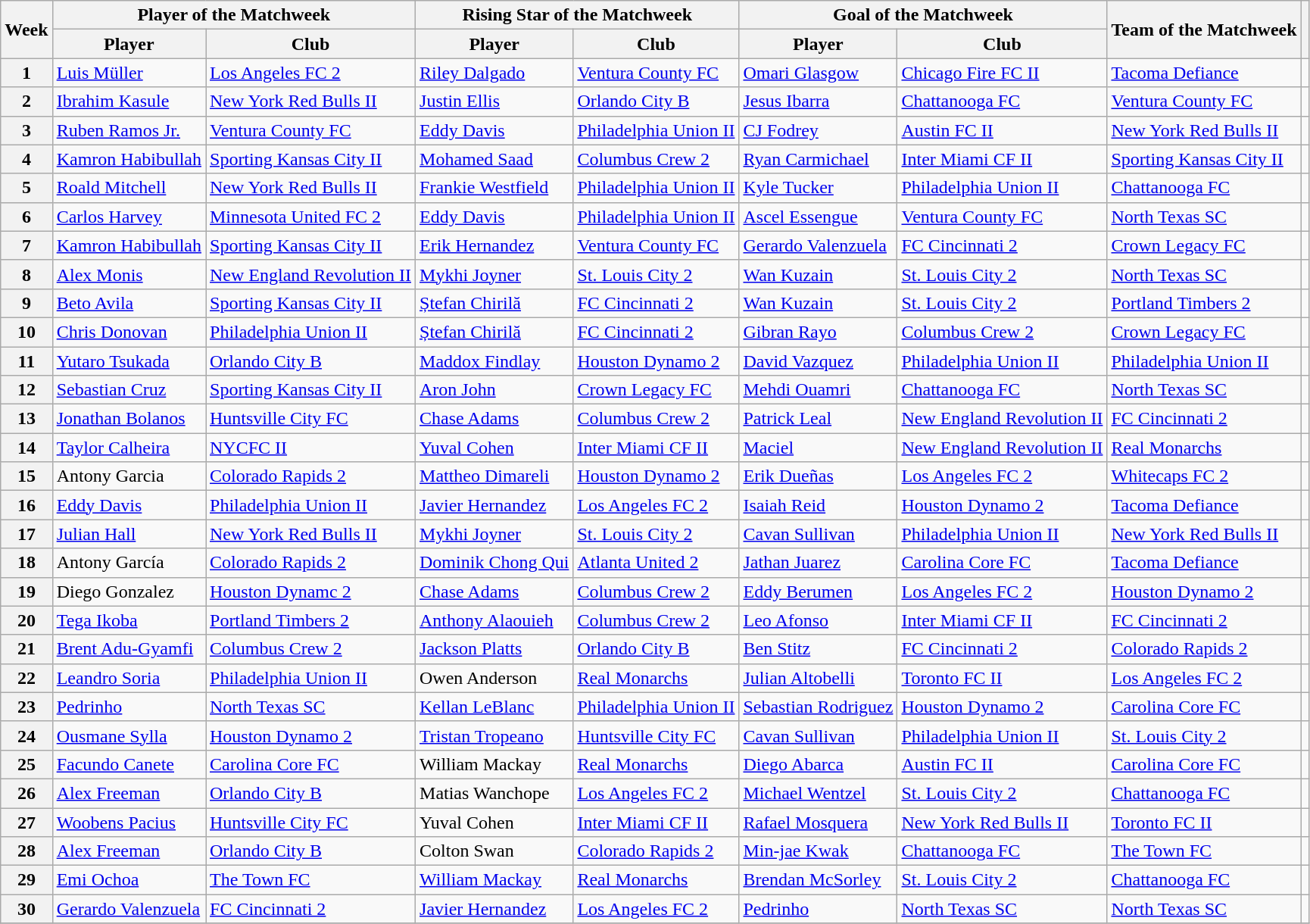<table class="wikitable">
<tr>
<th rowspan="2">Week</th>
<th colspan="2">Player of the Matchweek</th>
<th colspan="2">Rising Star of the Matchweek</th>
<th colspan="2">Goal of the Matchweek</th>
<th rowspan="2">Team of the Matchweek</th>
<th rowspan="2"></th>
</tr>
<tr>
<th>Player</th>
<th>Club</th>
<th>Player</th>
<th>Club</th>
<th>Player</th>
<th>Club</th>
</tr>
<tr>
<th>1</th>
<td> <a href='#'>Luis Müller</a></td>
<td><a href='#'>Los Angeles FC 2</a></td>
<td> <a href='#'>Riley Dalgado</a></td>
<td><a href='#'>Ventura County FC</a></td>
<td> <a href='#'>Omari Glasgow</a></td>
<td><a href='#'>Chicago Fire FC II</a></td>
<td><a href='#'>Tacoma Defiance</a></td>
<td style="text-align:center"></td>
</tr>
<tr>
<th>2</th>
<td> <a href='#'>Ibrahim Kasule</a></td>
<td><a href='#'>New York Red Bulls II</a></td>
<td> <a href='#'>Justin Ellis</a></td>
<td><a href='#'>Orlando City B</a></td>
<td> <a href='#'>Jesus Ibarra</a></td>
<td><a href='#'>Chattanooga FC</a></td>
<td><a href='#'>Ventura County FC</a></td>
<td style="text-align:center"></td>
</tr>
<tr>
<th>3</th>
<td> <a href='#'>Ruben Ramos Jr.</a></td>
<td><a href='#'>Ventura County FC</a></td>
<td> <a href='#'>Eddy Davis</a></td>
<td><a href='#'>Philadelphia Union II</a></td>
<td> <a href='#'>CJ Fodrey</a></td>
<td><a href='#'>Austin FC II</a></td>
<td><a href='#'>New York Red Bulls II</a></td>
<td style="text-align:center"></td>
</tr>
<tr>
<th>4</th>
<td> <a href='#'>Kamron Habibullah</a></td>
<td><a href='#'>Sporting Kansas City II</a></td>
<td> <a href='#'>Mohamed Saad</a></td>
<td><a href='#'>Columbus Crew 2</a></td>
<td> <a href='#'>Ryan Carmichael</a></td>
<td><a href='#'>Inter Miami CF II</a></td>
<td><a href='#'>Sporting Kansas City II</a></td>
<td style="text-align:center"></td>
</tr>
<tr>
<th>5</th>
<td> <a href='#'>Roald Mitchell</a></td>
<td><a href='#'>New York Red Bulls II</a></td>
<td> <a href='#'>Frankie Westfield</a></td>
<td><a href='#'>Philadelphia Union II</a></td>
<td> <a href='#'>Kyle Tucker</a></td>
<td><a href='#'>Philadelphia Union II</a></td>
<td><a href='#'>Chattanooga FC</a></td>
<td style="text-align:center"></td>
</tr>
<tr>
<th>6</th>
<td> <a href='#'>Carlos Harvey</a></td>
<td><a href='#'>Minnesota United FC 2</a></td>
<td> <a href='#'>Eddy Davis</a></td>
<td><a href='#'>Philadelphia Union II</a></td>
<td> <a href='#'>Ascel Essengue</a></td>
<td><a href='#'>Ventura County FC</a></td>
<td><a href='#'>North Texas SC</a></td>
<td style="text-align:center"></td>
</tr>
<tr>
<th>7</th>
<td> <a href='#'>Kamron Habibullah</a></td>
<td><a href='#'>Sporting Kansas City II</a></td>
<td> <a href='#'>Erik Hernandez</a></td>
<td><a href='#'>Ventura County FC</a></td>
<td> <a href='#'>Gerardo Valenzuela</a></td>
<td><a href='#'>FC Cincinnati 2</a></td>
<td><a href='#'>Crown Legacy FC</a></td>
<td style="text-align:center"></td>
</tr>
<tr>
<th>8</th>
<td> <a href='#'>Alex Monis</a></td>
<td><a href='#'>New England Revolution II</a></td>
<td> <a href='#'>Mykhi Joyner</a></td>
<td><a href='#'>St. Louis City 2</a></td>
<td> <a href='#'>Wan Kuzain</a></td>
<td><a href='#'>St. Louis City 2</a></td>
<td><a href='#'>North Texas SC</a></td>
<td style="text-align:center"></td>
</tr>
<tr>
<th>9</th>
<td> <a href='#'>Beto Avila</a></td>
<td><a href='#'>Sporting Kansas City II</a></td>
<td> <a href='#'>Ștefan Chirilă</a></td>
<td><a href='#'>FC Cincinnati 2</a></td>
<td> <a href='#'>Wan Kuzain</a></td>
<td><a href='#'>St. Louis City 2</a></td>
<td><a href='#'>Portland Timbers 2</a></td>
<td style="text-align:center"></td>
</tr>
<tr>
<th>10</th>
<td> <a href='#'>Chris Donovan</a></td>
<td><a href='#'>Philadelphia Union II</a></td>
<td> <a href='#'>Ștefan Chirilă</a></td>
<td><a href='#'>FC Cincinnati 2</a></td>
<td> <a href='#'>Gibran Rayo</a></td>
<td><a href='#'>Columbus Crew 2</a></td>
<td><a href='#'>Crown Legacy FC</a></td>
<td style="text-align:center"></td>
</tr>
<tr>
<th>11</th>
<td> <a href='#'>Yutaro Tsukada</a></td>
<td><a href='#'>Orlando City B</a></td>
<td> <a href='#'>Maddox Findlay</a></td>
<td><a href='#'>Houston Dynamo 2</a></td>
<td> <a href='#'>David Vazquez</a></td>
<td><a href='#'>Philadelphia Union II</a></td>
<td><a href='#'>Philadelphia Union II</a></td>
<td style="text-align:center"></td>
</tr>
<tr>
<th>12</th>
<td> <a href='#'>Sebastian Cruz</a></td>
<td><a href='#'>Sporting Kansas City II</a></td>
<td> <a href='#'>Aron John</a></td>
<td><a href='#'>Crown Legacy FC</a></td>
<td> <a href='#'>Mehdi Ouamri</a></td>
<td><a href='#'>Chattanooga FC</a></td>
<td><a href='#'>North Texas SC</a></td>
<td style="text-align:center"></td>
</tr>
<tr>
<th>13</th>
<td> <a href='#'>Jonathan Bolanos</a></td>
<td><a href='#'>Huntsville City FC</a></td>
<td> <a href='#'>Chase Adams</a></td>
<td><a href='#'>Columbus Crew 2</a></td>
<td> <a href='#'>Patrick Leal</a></td>
<td><a href='#'>New England Revolution II</a></td>
<td><a href='#'>FC Cincinnati 2</a></td>
<td style="text-align:center"></td>
</tr>
<tr>
<th>14</th>
<td> <a href='#'>Taylor Calheira</a></td>
<td><a href='#'>NYCFC II</a></td>
<td> <a href='#'>Yuval Cohen</a></td>
<td><a href='#'>Inter Miami CF II</a></td>
<td> <a href='#'>Maciel</a></td>
<td><a href='#'>New England Revolution II</a></td>
<td><a href='#'>Real Monarchs</a></td>
<td style="text-align:center"></td>
</tr>
<tr>
<th>15</th>
<td> Antony Garcia</td>
<td><a href='#'>Colorado Rapids 2</a></td>
<td> <a href='#'>Mattheo Dimareli</a></td>
<td><a href='#'>Houston Dynamo 2</a></td>
<td> <a href='#'>Erik Dueñas</a></td>
<td><a href='#'>Los Angeles FC 2</a></td>
<td><a href='#'>Whitecaps FC 2</a></td>
<td style="text-align:center"></td>
</tr>
<tr>
<th>16</th>
<td> <a href='#'>Eddy Davis</a></td>
<td><a href='#'>Philadelphia Union II</a></td>
<td> <a href='#'>Javier Hernandez</a></td>
<td><a href='#'>Los Angeles FC 2</a></td>
<td> <a href='#'>Isaiah Reid</a></td>
<td><a href='#'>Houston Dynamo 2</a></td>
<td><a href='#'>Tacoma Defiance</a></td>
<td style="text-align:center"></td>
</tr>
<tr>
<th>17</th>
<td> <a href='#'>Julian Hall</a></td>
<td><a href='#'>New York Red Bulls II</a></td>
<td> <a href='#'>Mykhi Joyner</a></td>
<td><a href='#'>St. Louis City 2</a></td>
<td> <a href='#'>Cavan Sullivan</a></td>
<td><a href='#'>Philadelphia Union II</a></td>
<td><a href='#'>New York Red Bulls II</a></td>
<td style="text-align:center"></td>
</tr>
<tr>
<th>18</th>
<td> Antony García</td>
<td><a href='#'>Colorado Rapids 2</a></td>
<td> <a href='#'>Dominik Chong Qui</a></td>
<td><a href='#'>Atlanta United 2</a></td>
<td> <a href='#'>Jathan Juarez</a></td>
<td><a href='#'>Carolina Core FC</a></td>
<td><a href='#'>Tacoma Defiance</a></td>
<td style="text-align:center"></td>
</tr>
<tr>
<th>19</th>
<td> Diego Gonzalez</td>
<td><a href='#'>Houston Dynamc 2</a></td>
<td> <a href='#'>Chase Adams</a></td>
<td><a href='#'>Columbus Crew 2</a></td>
<td> <a href='#'>Eddy Berumen</a></td>
<td><a href='#'>Los Angeles FC 2</a></td>
<td><a href='#'>Houston Dynamo 2</a></td>
<td style="text-align:center"></td>
</tr>
<tr>
<th>20</th>
<td> <a href='#'>Tega Ikoba</a></td>
<td><a href='#'>Portland Timbers 2</a></td>
<td> <a href='#'>Anthony Alaouieh</a></td>
<td><a href='#'>Columbus Crew 2</a></td>
<td> <a href='#'>Leo Afonso</a></td>
<td><a href='#'>Inter Miami CF II</a></td>
<td><a href='#'>FC Cincinnati 2</a></td>
<td style="text-align:center"></td>
</tr>
<tr>
<th>21</th>
<td> <a href='#'>Brent Adu-Gyamfi</a></td>
<td><a href='#'>Columbus Crew 2</a></td>
<td> <a href='#'>Jackson Platts</a></td>
<td><a href='#'>Orlando City B</a></td>
<td> <a href='#'>Ben Stitz</a></td>
<td><a href='#'>FC Cincinnati 2</a></td>
<td><a href='#'>Colorado Rapids 2</a></td>
<td style="text-align:center"></td>
</tr>
<tr>
<th>22</th>
<td> <a href='#'>Leandro Soria</a></td>
<td><a href='#'>Philadelphia Union II</a></td>
<td> Owen Anderson</td>
<td><a href='#'>Real Monarchs</a></td>
<td> <a href='#'>Julian Altobelli</a></td>
<td><a href='#'>Toronto FC II</a></td>
<td><a href='#'>Los Angeles FC 2</a></td>
<td style="text-align:center"></td>
</tr>
<tr>
<th>23</th>
<td> <a href='#'>Pedrinho</a></td>
<td><a href='#'>North Texas SC</a></td>
<td> <a href='#'>Kellan LeBlanc</a></td>
<td><a href='#'>Philadelphia Union II</a></td>
<td> <a href='#'>Sebastian Rodriguez</a></td>
<td><a href='#'>Houston Dynamo 2</a></td>
<td><a href='#'>Carolina Core FC</a></td>
<td style="text-align:center"></td>
</tr>
<tr>
<th>24</th>
<td> <a href='#'>Ousmane Sylla</a></td>
<td><a href='#'>Houston Dynamo 2</a></td>
<td> <a href='#'>Tristan Tropeano</a></td>
<td><a href='#'>Huntsville City FC</a></td>
<td> <a href='#'>Cavan Sullivan</a></td>
<td><a href='#'>Philadelphia Union II</a></td>
<td><a href='#'>St. Louis City 2</a></td>
<td style="text-align:center"></td>
</tr>
<tr>
<th>25</th>
<td> <a href='#'>Facundo Canete</a></td>
<td><a href='#'>Carolina Core FC</a></td>
<td> William Mackay</td>
<td><a href='#'>Real Monarchs</a></td>
<td> <a href='#'>Diego Abarca</a></td>
<td><a href='#'>Austin FC II</a></td>
<td><a href='#'>Carolina Core FC</a></td>
<td style="text-align:center"></td>
</tr>
<tr>
<th>26</th>
<td> <a href='#'>Alex Freeman</a></td>
<td><a href='#'>Orlando City B</a></td>
<td> Matias Wanchope</td>
<td><a href='#'>Los Angeles FC 2</a></td>
<td> <a href='#'>Michael Wentzel</a></td>
<td><a href='#'>St. Louis City 2</a></td>
<td><a href='#'>Chattanooga FC</a></td>
<td style="text-align:center"></td>
</tr>
<tr>
<th>27</th>
<td> <a href='#'>Woobens Pacius</a></td>
<td><a href='#'>Huntsville City FC</a></td>
<td> Yuval Cohen</td>
<td><a href='#'>Inter Miami CF II</a></td>
<td> <a href='#'>Rafael Mosquera</a></td>
<td><a href='#'>New York Red Bulls II</a></td>
<td><a href='#'>Toronto FC II</a></td>
<td style="text-align:center"></td>
</tr>
<tr>
<th>28</th>
<td> <a href='#'>Alex Freeman</a></td>
<td><a href='#'>Orlando City B</a></td>
<td> Colton Swan</td>
<td><a href='#'>Colorado Rapids 2</a></td>
<td> <a href='#'>Min-jae Kwak</a></td>
<td><a href='#'>Chattanooga FC</a></td>
<td><a href='#'>The Town FC</a></td>
<td style="text-align:center"></td>
</tr>
<tr>
<th>29</th>
<td> <a href='#'>Emi Ochoa</a></td>
<td><a href='#'>The Town FC</a></td>
<td> <a href='#'>William Mackay</a></td>
<td><a href='#'>Real Monarchs</a></td>
<td> <a href='#'>Brendan McSorley</a></td>
<td><a href='#'>St. Louis City 2</a></td>
<td><a href='#'>Chattanooga FC</a></td>
<td style="text-align:center"></td>
</tr>
<tr>
<th>30</th>
<td> <a href='#'>Gerardo Valenzuela</a></td>
<td><a href='#'>FC Cincinnati 2</a></td>
<td> <a href='#'>Javier Hernandez</a></td>
<td><a href='#'>Los Angeles FC 2</a></td>
<td> <a href='#'>Pedrinho</a></td>
<td><a href='#'>North Texas SC</a></td>
<td><a href='#'>North Texas SC</a></td>
<td style="text-align:center"></td>
</tr>
<tr>
</tr>
</table>
